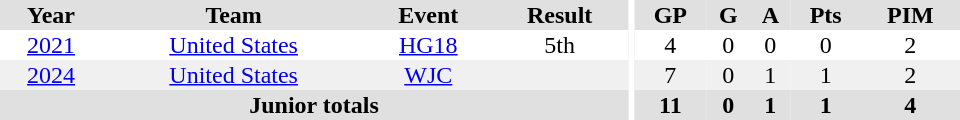<table border="0" cellpadding="1" cellspacing="0" ID="Table3" style="text-align:center; width:40em">
<tr bgcolor="#e0e0e0">
<th>Year</th>
<th>Team</th>
<th>Event</th>
<th>Result</th>
<th rowspan="99" bgcolor="#ffffff"></th>
<th>GP</th>
<th>G</th>
<th>A</th>
<th>Pts</th>
<th>PIM</th>
</tr>
<tr>
<td><a href='#'>2021</a></td>
<td><a href='#'>United States</a></td>
<td><a href='#'>HG18</a></td>
<td>5th</td>
<td>4</td>
<td>0</td>
<td>0</td>
<td>0</td>
<td>2</td>
</tr>
<tr bgcolor="#f0f0f0">
<td><a href='#'>2024</a></td>
<td><a href='#'>United States</a></td>
<td><a href='#'>WJC</a></td>
<td></td>
<td>7</td>
<td>0</td>
<td>1</td>
<td>1</td>
<td>2</td>
</tr>
<tr bgcolor="#e0e0e0">
<th colspan="4">Junior totals</th>
<th>11</th>
<th>0</th>
<th>1</th>
<th>1</th>
<th>4</th>
</tr>
</table>
